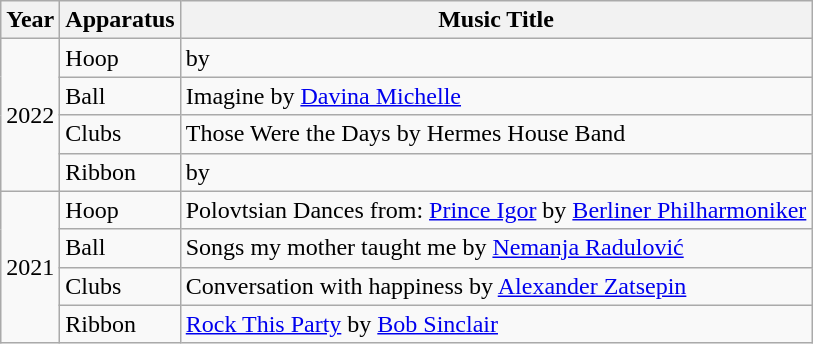<table class="wikitable">
<tr>
<th>Year</th>
<th>Apparatus</th>
<th>Music Title</th>
</tr>
<tr>
<td rowspan="4">2022</td>
<td>Hoop</td>
<td>by</td>
</tr>
<tr>
<td>Ball</td>
<td>Imagine by <a href='#'>Davina Michelle</a></td>
</tr>
<tr>
<td>Clubs</td>
<td>Those Were the Days by Hermes House Band</td>
</tr>
<tr>
<td>Ribbon</td>
<td>by</td>
</tr>
<tr>
<td rowspan="4">2021</td>
<td>Hoop</td>
<td>Polovtsian Dances from: <a href='#'>Prince Igor</a> by <a href='#'>Berliner Philharmoniker</a></td>
</tr>
<tr>
<td>Ball</td>
<td>Songs my mother taught me by <a href='#'>Nemanja Radulović</a></td>
</tr>
<tr>
<td>Clubs</td>
<td>Conversation with happiness by <a href='#'>Alexander Zatsepin</a></td>
</tr>
<tr>
<td>Ribbon</td>
<td><a href='#'>Rock This Party</a> by <a href='#'>Bob Sinclair</a></td>
</tr>
</table>
